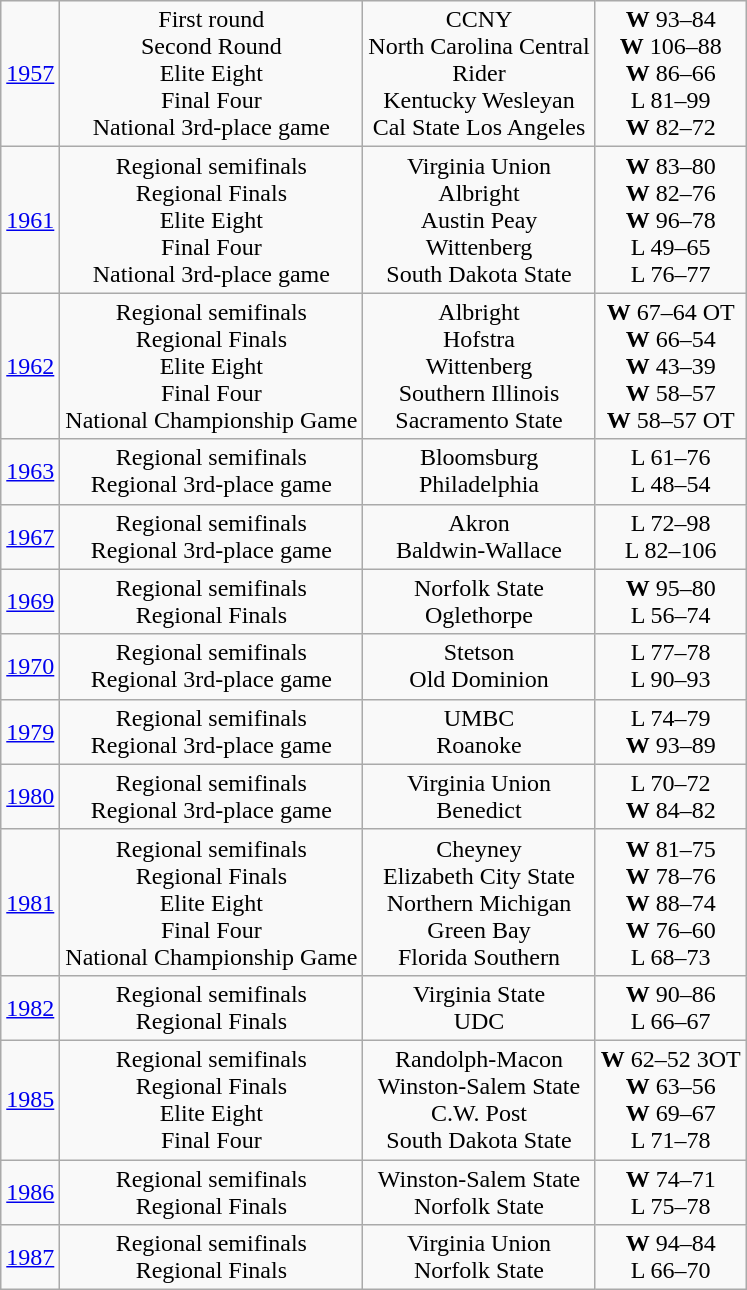<table class="wikitable">
<tr align="center">
<td><a href='#'>1957</a></td>
<td>First round<br>Second Round<br>Elite Eight<br>Final Four<br>National 3rd-place game</td>
<td>CCNY<br>North Carolina Central<br>Rider<br>Kentucky Wesleyan<br>Cal State Los Angeles</td>
<td><strong>W</strong> 93–84<br><strong>W</strong> 106–88<br><strong>W</strong> 86–66<br>L 81–99<br><strong>W</strong> 82–72</td>
</tr>
<tr align="center">
<td><a href='#'>1961</a></td>
<td>Regional semifinals<br>Regional Finals<br>Elite Eight<br>Final Four<br>National 3rd-place game</td>
<td>Virginia Union<br>Albright<br>Austin Peay<br>Wittenberg<br>South Dakota State</td>
<td><strong>W</strong> 83–80<br><strong>W</strong> 82–76<br><strong>W</strong> 96–78<br>L 49–65<br>L 76–77</td>
</tr>
<tr align="center">
<td><a href='#'>1962</a></td>
<td>Regional semifinals<br>Regional Finals<br>Elite Eight<br>Final Four<br>National Championship Game</td>
<td>Albright<br>Hofstra<br>Wittenberg<br>Southern Illinois<br>Sacramento State</td>
<td><strong>W</strong> 67–64 OT<br><strong>W</strong> 66–54<br><strong>W</strong> 43–39<br><strong>W</strong> 58–57<br><strong>W</strong> 58–57 OT</td>
</tr>
<tr align="center">
<td><a href='#'>1963</a></td>
<td>Regional semifinals<br>Regional 3rd-place game</td>
<td>Bloomsburg<br>Philadelphia</td>
<td>L 61–76<br>L 48–54</td>
</tr>
<tr align="center">
<td><a href='#'>1967</a></td>
<td>Regional semifinals<br>Regional 3rd-place game</td>
<td>Akron<br>Baldwin-Wallace</td>
<td>L 72–98<br>L 82–106</td>
</tr>
<tr align="center">
<td><a href='#'>1969</a></td>
<td>Regional semifinals<br>Regional Finals</td>
<td>Norfolk State<br>Oglethorpe</td>
<td><strong>W</strong> 95–80<br>L 56–74</td>
</tr>
<tr align="center">
<td><a href='#'>1970</a></td>
<td>Regional semifinals<br>Regional 3rd-place game</td>
<td>Stetson<br>Old Dominion</td>
<td>L 77–78<br>L 90–93</td>
</tr>
<tr align="center">
<td><a href='#'>1979</a></td>
<td>Regional semifinals<br>Regional 3rd-place game</td>
<td>UMBC<br>Roanoke</td>
<td>L 74–79<br><strong>W</strong> 93–89</td>
</tr>
<tr align="center">
<td><a href='#'>1980</a></td>
<td>Regional semifinals<br>Regional 3rd-place game</td>
<td>Virginia Union<br>Benedict</td>
<td>L 70–72<br><strong>W</strong> 84–82</td>
</tr>
<tr align="center">
<td><a href='#'>1981</a></td>
<td>Regional semifinals<br>Regional Finals<br>Elite Eight<br>Final Four<br>National Championship Game</td>
<td>Cheyney<br>Elizabeth City State<br>Northern Michigan<br>Green Bay<br>Florida Southern</td>
<td><strong>W</strong> 81–75<br><strong>W</strong> 78–76<br><strong>W</strong> 88–74<br><strong>W</strong> 76–60<br>L 68–73</td>
</tr>
<tr align="center">
<td><a href='#'>1982</a></td>
<td>Regional semifinals<br>Regional Finals</td>
<td>Virginia State<br>UDC</td>
<td><strong>W</strong> 90–86<br>L 66–67</td>
</tr>
<tr align="center">
<td><a href='#'>1985</a></td>
<td>Regional semifinals<br>Regional Finals<br>Elite Eight<br>Final Four</td>
<td>Randolph-Macon<br>Winston-Salem State<br>C.W. Post<br>South Dakota State</td>
<td><strong>W</strong> 62–52 3OT<br><strong>W</strong> 63–56<br><strong>W</strong> 69–67<br>L 71–78</td>
</tr>
<tr align="center">
<td><a href='#'>1986</a></td>
<td>Regional semifinals<br>Regional Finals</td>
<td>Winston-Salem State<br>Norfolk State</td>
<td><strong>W</strong> 74–71<br>L 75–78</td>
</tr>
<tr align="center">
<td><a href='#'>1987</a></td>
<td>Regional semifinals<br>Regional Finals</td>
<td>Virginia Union<br>Norfolk State</td>
<td><strong>W</strong> 94–84<br>L 66–70</td>
</tr>
</table>
